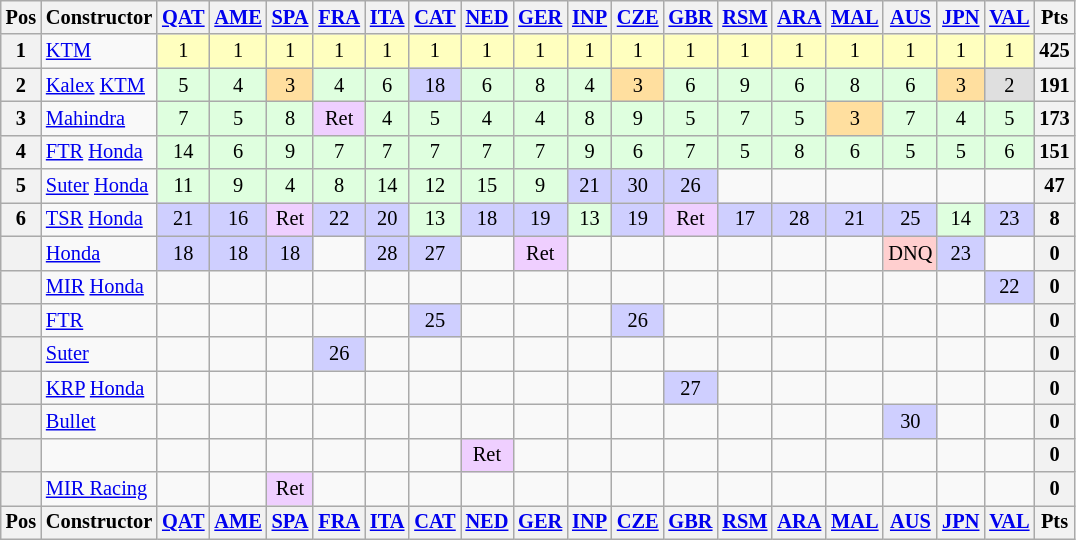<table class="wikitable" style="font-size: 85%; text-align:center">
<tr valign="top">
<th valign="middle">Pos</th>
<th valign="middle">Constructor</th>
<th><a href='#'>QAT</a><br></th>
<th><a href='#'>AME</a><br></th>
<th><a href='#'>SPA</a><br></th>
<th><a href='#'>FRA</a><br></th>
<th><a href='#'>ITA</a><br></th>
<th><a href='#'>CAT</a><br></th>
<th><a href='#'>NED</a><br></th>
<th><a href='#'>GER</a><br></th>
<th><a href='#'>INP</a><br></th>
<th><a href='#'>CZE</a><br></th>
<th><a href='#'>GBR</a><br></th>
<th><a href='#'>RSM</a><br></th>
<th><a href='#'>ARA</a><br></th>
<th><a href='#'>MAL</a><br></th>
<th><a href='#'>AUS</a><br></th>
<th><a href='#'>JPN</a><br></th>
<th><a href='#'>VAL</a><br></th>
<th valign="middle">Pts</th>
</tr>
<tr>
<th>1</th>
<td align="left"> <a href='#'>KTM</a></td>
<td style="background:#ffffbf;">1</td>
<td style="background:#ffffbf;">1</td>
<td style="background:#ffffbf;">1</td>
<td style="background:#ffffbf;">1</td>
<td style="background:#ffffbf;">1</td>
<td style="background:#ffffbf;">1</td>
<td style="background:#ffffbf;">1</td>
<td style="background:#ffffbf;">1</td>
<td style="background:#ffffbf;">1</td>
<td style="background:#ffffbf;">1</td>
<td style="background:#ffffbf;">1</td>
<td style="background:#ffffbf;">1</td>
<td style="background:#ffffbf;">1</td>
<td style="background:#ffffbf;">1</td>
<td style="background:#ffffbf;">1</td>
<td style="background:#ffffbf;">1</td>
<td style="background:#ffffbf;">1</td>
<th>425</th>
</tr>
<tr>
<th>2</th>
<td align="left"> <a href='#'>Kalex</a> <a href='#'>KTM</a></td>
<td style="background:#dfffdf;">5</td>
<td style="background:#dfffdf;">4</td>
<td style="background:#ffdf9f;">3</td>
<td style="background:#dfffdf;">4</td>
<td style="background:#dfffdf;">6</td>
<td style="background:#cfcfff;">18</td>
<td style="background:#dfffdf;">6</td>
<td style="background:#dfffdf;">8</td>
<td style="background:#dfffdf;">4</td>
<td style="background:#ffdf9f;">3</td>
<td style="background:#dfffdf;">6</td>
<td style="background:#dfffdf;">9</td>
<td style="background:#dfffdf;">6</td>
<td style="background:#dfffdf;">8</td>
<td style="background:#dfffdf;">6</td>
<td style="background:#ffdf9f;">3</td>
<td style="background:#dfdfdf;">2</td>
<th>191</th>
</tr>
<tr>
<th>3</th>
<td align="left"> <a href='#'>Mahindra</a></td>
<td style="background:#dfffdf;">7</td>
<td style="background:#dfffdf;">5</td>
<td style="background:#dfffdf;">8</td>
<td style="background:#efcfff;">Ret</td>
<td style="background:#dfffdf;">4</td>
<td style="background:#dfffdf;">5</td>
<td style="background:#dfffdf;">4</td>
<td style="background:#dfffdf;">4</td>
<td style="background:#dfffdf;">8</td>
<td style="background:#dfffdf;">9</td>
<td style="background:#dfffdf;">5</td>
<td style="background:#dfffdf;">7</td>
<td style="background:#dfffdf;">5</td>
<td style="background:#ffdf9f;">3</td>
<td style="background:#dfffdf;">7</td>
<td style="background:#dfffdf;">4</td>
<td style="background:#dfffdf;">5</td>
<th>173</th>
</tr>
<tr>
<th>4</th>
<td align="left"> <a href='#'>FTR</a> <a href='#'>Honda</a></td>
<td style="background:#dfffdf;">14</td>
<td style="background:#dfffdf;">6</td>
<td style="background:#dfffdf;">9</td>
<td style="background:#dfffdf;">7</td>
<td style="background:#dfffdf;">7</td>
<td style="background:#dfffdf;">7</td>
<td style="background:#dfffdf;">7</td>
<td style="background:#dfffdf;">7</td>
<td style="background:#dfffdf;">9</td>
<td style="background:#dfffdf;">6</td>
<td style="background:#dfffdf;">7</td>
<td style="background:#dfffdf;">5</td>
<td style="background:#dfffdf;">8</td>
<td style="background:#dfffdf;">6</td>
<td style="background:#dfffdf;">5</td>
<td style="background:#dfffdf;">5</td>
<td style="background:#dfffdf;">6</td>
<th>151</th>
</tr>
<tr>
<th>5</th>
<td align="left"> <a href='#'>Suter</a> <a href='#'>Honda</a></td>
<td style="background:#dfffdf;">11</td>
<td style="background:#dfffdf;">9</td>
<td style="background:#dfffdf;">4</td>
<td style="background:#dfffdf;">8</td>
<td style="background:#dfffdf;">14</td>
<td style="background:#dfffdf;">12</td>
<td style="background:#dfffdf;">15</td>
<td style="background:#dfffdf;">9</td>
<td style="background:#cfcfff;">21</td>
<td style="background:#cfcfff;">30</td>
<td style="background:#cfcfff;">26</td>
<td></td>
<td></td>
<td></td>
<td></td>
<td></td>
<td></td>
<th>47</th>
</tr>
<tr>
<th>6</th>
<td align="left"> <a href='#'>TSR</a> <a href='#'>Honda</a></td>
<td style="background:#cfcfff;">21</td>
<td style="background:#cfcfff;">16</td>
<td style="background:#efcfff;">Ret</td>
<td style="background:#cfcfff;">22</td>
<td style="background:#cfcfff;">20</td>
<td style="background:#dfffdf;">13</td>
<td style="background:#cfcfff;">18</td>
<td style="background:#cfcfff;">19</td>
<td style="background:#dfffdf;">13</td>
<td style="background:#cfcfff;">19</td>
<td style="background:#efcfff;">Ret</td>
<td style="background:#cfcfff;">17</td>
<td style="background:#cfcfff;">28</td>
<td style="background:#cfcfff;">21</td>
<td style="background:#cfcfff;">25</td>
<td style="background:#dfffdf;">14</td>
<td style="background:#cfcfff;">23</td>
<th>8</th>
</tr>
<tr>
<th></th>
<td align="left"> <a href='#'>Honda</a></td>
<td style="background:#cfcfff;">18</td>
<td style="background:#cfcfff;">18</td>
<td style="background:#cfcfff;">18</td>
<td></td>
<td style="background:#cfcfff;">28</td>
<td style="background:#cfcfff;">27</td>
<td></td>
<td style="background:#efcfff;">Ret</td>
<td></td>
<td></td>
<td></td>
<td></td>
<td></td>
<td></td>
<td style="background:#ffcfcf;">DNQ</td>
<td style="background:#cfcfff;">23</td>
<td></td>
<th>0</th>
</tr>
<tr>
<th></th>
<td align="left"> <a href='#'>MIR</a> <a href='#'>Honda</a></td>
<td></td>
<td></td>
<td></td>
<td></td>
<td></td>
<td></td>
<td></td>
<td></td>
<td></td>
<td></td>
<td></td>
<td></td>
<td></td>
<td></td>
<td></td>
<td></td>
<td style="background:#cfcfff;">22</td>
<th>0</th>
</tr>
<tr>
<th></th>
<td align="left"> <a href='#'>FTR</a></td>
<td></td>
<td></td>
<td></td>
<td></td>
<td></td>
<td style="background:#cfcfff;">25</td>
<td></td>
<td></td>
<td></td>
<td style="background:#cfcfff;">26</td>
<td></td>
<td></td>
<td></td>
<td></td>
<td></td>
<td></td>
<td></td>
<th>0</th>
</tr>
<tr>
<th></th>
<td align="left"> <a href='#'>Suter</a></td>
<td></td>
<td></td>
<td></td>
<td style="background:#cfcfff;">26</td>
<td></td>
<td></td>
<td></td>
<td></td>
<td></td>
<td></td>
<td></td>
<td></td>
<td></td>
<td></td>
<td></td>
<td></td>
<td></td>
<th>0</th>
</tr>
<tr>
<th></th>
<td align="left"> <a href='#'>KRP</a> <a href='#'>Honda</a></td>
<td></td>
<td></td>
<td></td>
<td></td>
<td></td>
<td></td>
<td></td>
<td></td>
<td></td>
<td></td>
<td style="background:#cfcfff;">27</td>
<td></td>
<td></td>
<td></td>
<td></td>
<td></td>
<td></td>
<th>0</th>
</tr>
<tr>
<th></th>
<td align="left"> <a href='#'>Bullet</a></td>
<td></td>
<td></td>
<td></td>
<td></td>
<td></td>
<td></td>
<td></td>
<td></td>
<td></td>
<td></td>
<td></td>
<td></td>
<td></td>
<td></td>
<td style="background:#cfcfff;">30</td>
<td></td>
<td></td>
<th>0</th>
</tr>
<tr>
<th></th>
<td align="left"></td>
<td></td>
<td></td>
<td></td>
<td></td>
<td></td>
<td></td>
<td style="background:#efcfff;">Ret</td>
<td></td>
<td></td>
<td></td>
<td></td>
<td></td>
<td></td>
<td></td>
<td></td>
<td></td>
<td></td>
<th>0</th>
</tr>
<tr>
<th></th>
<td align="left"> <a href='#'>MIR Racing</a></td>
<td></td>
<td></td>
<td style="background:#efcfff;">Ret</td>
<td></td>
<td></td>
<td></td>
<td></td>
<td></td>
<td></td>
<td></td>
<td></td>
<td></td>
<td></td>
<td></td>
<td></td>
<td></td>
<td></td>
<th>0</th>
</tr>
<tr valign="top">
<th valign="middle">Pos</th>
<th valign="middle">Constructor</th>
<th><a href='#'>QAT</a><br></th>
<th><a href='#'>AME</a><br></th>
<th><a href='#'>SPA</a><br></th>
<th><a href='#'>FRA</a><br></th>
<th><a href='#'>ITA</a><br></th>
<th><a href='#'>CAT</a><br></th>
<th><a href='#'>NED</a><br></th>
<th><a href='#'>GER</a><br></th>
<th><a href='#'>INP</a><br></th>
<th><a href='#'>CZE</a><br></th>
<th><a href='#'>GBR</a><br></th>
<th><a href='#'>RSM</a><br></th>
<th><a href='#'>ARA</a><br></th>
<th><a href='#'>MAL</a><br></th>
<th><a href='#'>AUS</a><br></th>
<th><a href='#'>JPN</a><br></th>
<th><a href='#'>VAL</a><br></th>
<th valign="middle">Pts</th>
</tr>
</table>
